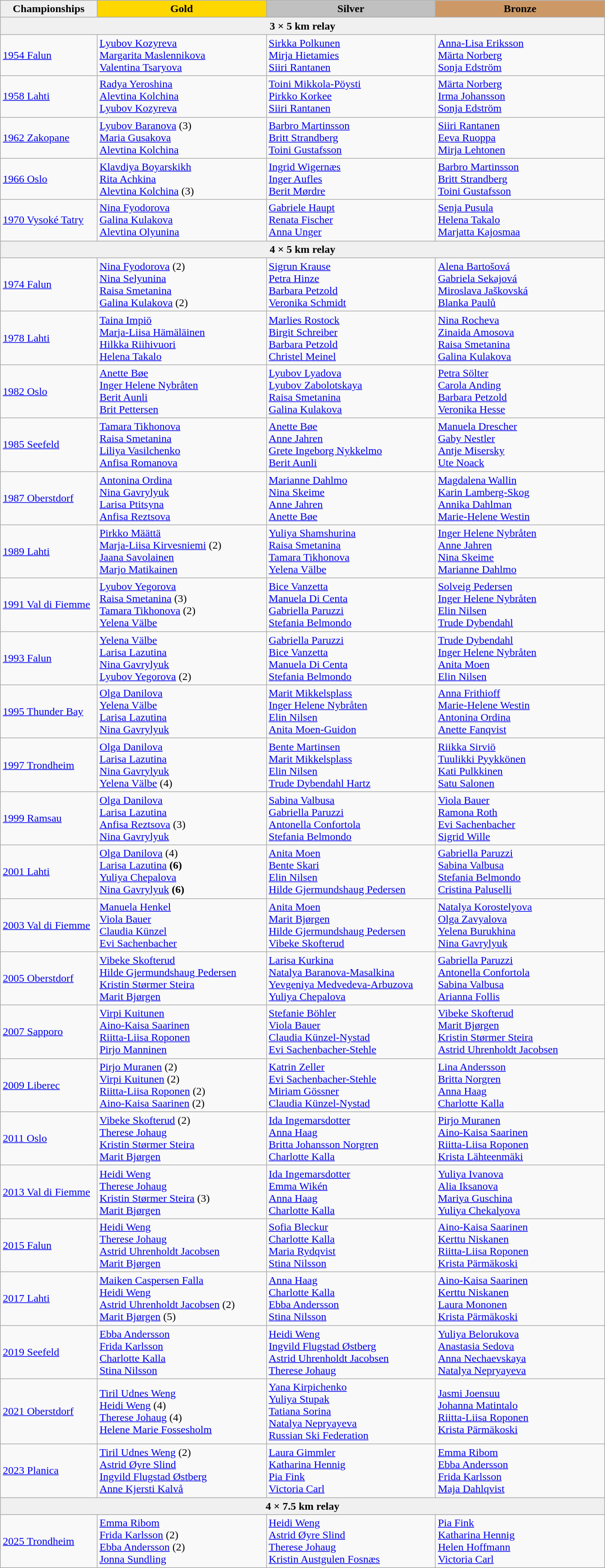<table class="wikitable sortable" style="width:900px;">
<tr>
<th style="width:16%; background:#efefef;">Championships</th>
<th style="width:28%; background:gold">Gold</th>
<th style="width:28%; background:silver">Silver</th>
<th style="width:28%; background:#CC9966">Bronze</th>
</tr>
<tr>
<td colspan=4 align=center bgcolor=F0F0F0><strong>3 × 5 km relay</strong></td>
</tr>
<tr>
<td><a href='#'>1954 Falun</a></td>
<td><a href='#'>Lyubov Kozyreva</a><br><a href='#'>Margarita Maslennikova</a><br><a href='#'>Valentina Tsaryova</a><br></td>
<td><a href='#'>Sirkka Polkunen</a><br><a href='#'>Mirja Hietamies</a><br><a href='#'>Siiri Rantanen</a><br></td>
<td><a href='#'>Anna-Lisa Eriksson</a><br><a href='#'>Märta Norberg</a><br><a href='#'>Sonja Edström</a><br></td>
</tr>
<tr>
<td><a href='#'>1958 Lahti</a></td>
<td><a href='#'>Radya Yeroshina</a><br><a href='#'>Alevtina Kolchina</a><br><a href='#'>Lyubov Kozyreva</a><br></td>
<td><a href='#'>Toini Mikkola-Pöysti</a><br><a href='#'>Pirkko Korkee</a><br><a href='#'>Siiri Rantanen</a><br></td>
<td><a href='#'>Märta Norberg</a><br><a href='#'>Irma Johansson</a><br><a href='#'>Sonja Edström</a><br></td>
</tr>
<tr>
<td><a href='#'>1962 Zakopane</a></td>
<td><a href='#'>Lyubov Baranova</a> (3)<br><a href='#'>Maria Gusakova</a><br><a href='#'>Alevtina Kolchina</a><br></td>
<td><a href='#'>Barbro Martinsson</a><br><a href='#'>Britt Strandberg</a><br><a href='#'>Toini Gustafsson</a><br></td>
<td><a href='#'>Siiri Rantanen</a><br><a href='#'>Eeva Ruoppa</a><br><a href='#'>Mirja Lehtonen</a><br></td>
</tr>
<tr>
<td><a href='#'>1966 Oslo</a></td>
<td><a href='#'>Klavdiya Boyarskikh</a><br><a href='#'>Rita Achkina</a><br><a href='#'>Alevtina Kolchina</a> (3)<br></td>
<td><a href='#'>Ingrid Wigernæs</a><br><a href='#'>Inger Aufles</a><br><a href='#'>Berit Mørdre</a><br></td>
<td><a href='#'>Barbro Martinsson</a><br><a href='#'>Britt Strandberg</a><br><a href='#'>Toini Gustafsson</a><br></td>
</tr>
<tr>
<td><a href='#'>1970 Vysoké Tatry</a></td>
<td><a href='#'>Nina Fyodorova</a><br><a href='#'>Galina Kulakova</a><br><a href='#'>Alevtina Olyunina</a><br></td>
<td><a href='#'>Gabriele Haupt</a><br><a href='#'>Renata Fischer</a><br><a href='#'>Anna Unger</a><br></td>
<td><a href='#'>Senja Pusula</a><br><a href='#'>Helena Takalo</a><br><a href='#'>Marjatta Kajosmaa</a><br></td>
</tr>
<tr>
<td colspan=4 align=center bgcolor=F0F0F0><strong>4 × 5 km relay</strong></td>
</tr>
<tr>
<td><a href='#'>1974 Falun</a></td>
<td><a href='#'>Nina Fyodorova</a> (2)<br><a href='#'>Nina Selyunina</a><br><a href='#'>Raisa Smetanina</a><br><a href='#'>Galina Kulakova</a> (2)<br></td>
<td><a href='#'>Sigrun Krause</a><br><a href='#'>Petra Hinze</a><br><a href='#'>Barbara Petzold</a><br><a href='#'>Veronika Schmidt</a><br></td>
<td><a href='#'>Alena Bartošová</a><br><a href='#'>Gabriela Sekajová</a><br><a href='#'>Miroslava Jaškovská</a><br><a href='#'>Blanka Paulů</a><br></td>
</tr>
<tr>
<td><a href='#'>1978 Lahti</a></td>
<td><a href='#'>Taina Impiö</a><br><a href='#'>Marja-Liisa Hämäläinen</a><br><a href='#'>Hilkka Riihivuori</a><br><a href='#'>Helena Takalo</a><br></td>
<td><a href='#'>Marlies Rostock</a><br><a href='#'>Birgit Schreiber</a><br><a href='#'>Barbara Petzold</a><br><a href='#'>Christel Meinel</a><br></td>
<td><a href='#'>Nina Rocheva</a><br><a href='#'>Zinaida Amosova</a><br><a href='#'>Raisa Smetanina</a><br><a href='#'>Galina Kulakova</a><br></td>
</tr>
<tr>
<td><a href='#'>1982 Oslo</a></td>
<td><a href='#'>Anette Bøe</a><br><a href='#'>Inger Helene Nybråten</a><br><a href='#'>Berit Aunli</a><br><a href='#'>Brit Pettersen</a><br></td>
<td><a href='#'>Lyubov Lyadova</a><br><a href='#'>Lyubov Zabolotskaya</a><br><a href='#'>Raisa Smetanina</a><br><a href='#'>Galina Kulakova</a><br></td>
<td><a href='#'>Petra Sölter</a><br><a href='#'>Carola Anding</a><br><a href='#'>Barbara Petzold</a><br><a href='#'>Veronika Hesse</a><br></td>
</tr>
<tr>
<td><a href='#'>1985 Seefeld</a></td>
<td><a href='#'>Tamara Tikhonova</a><br><a href='#'>Raisa Smetanina</a><br><a href='#'>Liliya Vasilchenko</a><br><a href='#'>Anfisa Romanova</a><br></td>
<td><a href='#'>Anette Bøe</a><br><a href='#'>Anne Jahren</a><br><a href='#'>Grete Ingeborg Nykkelmo</a><br><a href='#'>Berit Aunli</a><br></td>
<td><a href='#'>Manuela Drescher</a><br><a href='#'>Gaby Nestler</a><br><a href='#'>Antje Misersky</a><br><a href='#'>Ute Noack</a><br></td>
</tr>
<tr>
<td><a href='#'>1987 Oberstdorf</a></td>
<td><a href='#'>Antonina Ordina</a><br><a href='#'>Nina Gavrylyuk</a><br><a href='#'>Larisa Ptitsyna</a><br><a href='#'>Anfisa Reztsova</a><br></td>
<td><a href='#'>Marianne Dahlmo</a><br><a href='#'>Nina Skeime</a><br><a href='#'>Anne Jahren</a><br><a href='#'>Anette Bøe</a><br></td>
<td><a href='#'>Magdalena Wallin</a><br><a href='#'>Karin Lamberg-Skog</a><br><a href='#'>Annika Dahlman</a><br><a href='#'>Marie-Helene Westin</a><br></td>
</tr>
<tr>
<td><a href='#'>1989 Lahti</a></td>
<td><a href='#'>Pirkko Määttä</a><br><a href='#'>Marja-Liisa Kirvesniemi</a> (2)<br><a href='#'>Jaana Savolainen</a><br><a href='#'>Marjo Matikainen</a><br></td>
<td><a href='#'>Yuliya Shamshurina</a><br><a href='#'>Raisa Smetanina</a><br><a href='#'>Tamara Tikhonova</a><br><a href='#'>Yelena Välbe</a><br></td>
<td><a href='#'>Inger Helene Nybråten</a><br><a href='#'>Anne Jahren</a><br><a href='#'>Nina Skeime</a><br><a href='#'>Marianne Dahlmo</a><br></td>
</tr>
<tr>
<td><a href='#'>1991 Val di Fiemme</a></td>
<td><a href='#'>Lyubov Yegorova</a><br><a href='#'>Raisa Smetanina</a> (3)<br><a href='#'>Tamara Tikhonova</a> (2)<br><a href='#'>Yelena Välbe</a><br></td>
<td><a href='#'>Bice Vanzetta</a><br><a href='#'>Manuela Di Centa</a><br><a href='#'>Gabriella Paruzzi</a><br><a href='#'>Stefania Belmondo</a><br></td>
<td><a href='#'>Solveig Pedersen</a><br><a href='#'>Inger Helene Nybråten</a><br><a href='#'>Elin Nilsen</a><br><a href='#'>Trude Dybendahl</a><br></td>
</tr>
<tr>
<td><a href='#'>1993 Falun</a></td>
<td><a href='#'>Yelena Välbe</a><br><a href='#'>Larisa Lazutina</a><br><a href='#'>Nina Gavrylyuk</a><br><a href='#'>Lyubov Yegorova</a> (2)<br></td>
<td><a href='#'>Gabriella Paruzzi</a><br><a href='#'>Bice Vanzetta</a><br><a href='#'>Manuela Di Centa</a><br><a href='#'>Stefania Belmondo</a><br></td>
<td><a href='#'>Trude Dybendahl</a><br><a href='#'>Inger Helene Nybråten</a><br><a href='#'>Anita Moen</a><br><a href='#'>Elin Nilsen</a><br></td>
</tr>
<tr>
<td><a href='#'>1995 Thunder Bay</a></td>
<td><a href='#'>Olga Danilova</a><br><a href='#'>Yelena Välbe</a><br><a href='#'>Larisa Lazutina</a><br><a href='#'>Nina Gavrylyuk</a><br></td>
<td><a href='#'>Marit Mikkelsplass</a><br><a href='#'>Inger Helene Nybråten</a><br><a href='#'>Elin Nilsen</a><br><a href='#'>Anita Moen-Guidon</a><br></td>
<td><a href='#'>Anna Frithioff</a><br><a href='#'>Marie-Helene Westin</a><br><a href='#'>Antonina Ordina</a><br><a href='#'>Anette Fanqvist</a><br></td>
</tr>
<tr>
<td><a href='#'>1997 Trondheim</a></td>
<td><a href='#'>Olga Danilova</a><br><a href='#'>Larisa Lazutina</a><br><a href='#'>Nina Gavrylyuk</a><br><a href='#'>Yelena Välbe</a> (4)<br></td>
<td><a href='#'>Bente Martinsen</a><br><a href='#'>Marit Mikkelsplass</a><br><a href='#'>Elin Nilsen</a><br><a href='#'>Trude Dybendahl Hartz</a><br></td>
<td><a href='#'>Riikka Sirviö</a><br><a href='#'>Tuulikki Pyykkönen</a><br><a href='#'>Kati Pulkkinen</a><br><a href='#'>Satu Salonen</a><br></td>
</tr>
<tr>
<td><a href='#'>1999 Ramsau</a></td>
<td><a href='#'>Olga Danilova</a><br><a href='#'>Larisa Lazutina</a><br><a href='#'>Anfisa Reztsova</a> (3)<br><a href='#'>Nina Gavrylyuk</a><br></td>
<td><a href='#'>Sabina Valbusa</a><br><a href='#'>Gabriella Paruzzi</a><br><a href='#'>Antonella Confortola</a><br><a href='#'>Stefania Belmondo</a><br></td>
<td><a href='#'>Viola Bauer</a><br><a href='#'>Ramona Roth</a><br><a href='#'>Evi Sachenbacher</a><br><a href='#'>Sigrid Wille</a><br></td>
</tr>
<tr>
<td><a href='#'>2001 Lahti</a></td>
<td><a href='#'>Olga Danilova</a> (4)<br><a href='#'>Larisa Lazutina</a> <strong>(6)</strong><br><a href='#'>Yuliya Chepalova</a><br><a href='#'>Nina Gavrylyuk</a> <strong>(6)</strong><br></td>
<td><a href='#'>Anita Moen</a><br><a href='#'>Bente Skari</a><br><a href='#'>Elin Nilsen</a><br><a href='#'>Hilde Gjermundshaug Pedersen</a><br></td>
<td><a href='#'>Gabriella Paruzzi</a><br><a href='#'>Sabina Valbusa</a><br><a href='#'>Stefania Belmondo</a><br><a href='#'>Cristina Paluselli</a><br></td>
</tr>
<tr>
<td><a href='#'>2003 Val di Fiemme</a></td>
<td><a href='#'>Manuela Henkel</a><br><a href='#'>Viola Bauer</a><br><a href='#'>Claudia Künzel</a><br><a href='#'>Evi Sachenbacher</a><br></td>
<td><a href='#'>Anita Moen</a><br><a href='#'>Marit Bjørgen</a><br><a href='#'>Hilde Gjermundshaug Pedersen</a><br><a href='#'>Vibeke Skofterud</a><br></td>
<td><a href='#'>Natalya Korostelyova</a><br><a href='#'>Olga Zavyalova</a><br><a href='#'>Yelena Burukhina</a><br><a href='#'>Nina Gavrylyuk</a><br></td>
</tr>
<tr>
<td><a href='#'>2005 Oberstdorf</a></td>
<td><a href='#'>Vibeke Skofterud</a><br><a href='#'>Hilde Gjermundshaug Pedersen</a><br><a href='#'>Kristin Størmer Steira</a><br><a href='#'>Marit Bjørgen</a><br></td>
<td><a href='#'>Larisa Kurkina</a><br><a href='#'>Natalya Baranova-Masalkina</a><br><a href='#'>Yevgeniya Medvedeva-Arbuzova</a><br><a href='#'>Yuliya Chepalova</a><br></td>
<td><a href='#'>Gabriella Paruzzi</a><br><a href='#'>Antonella Confortola</a><br><a href='#'>Sabina Valbusa</a><br><a href='#'>Arianna Follis</a><br></td>
</tr>
<tr>
<td><a href='#'>2007 Sapporo</a></td>
<td><a href='#'>Virpi Kuitunen</a><br><a href='#'>Aino-Kaisa Saarinen</a><br><a href='#'>Riitta-Liisa Roponen</a><br><a href='#'>Pirjo Manninen</a><br></td>
<td><a href='#'>Stefanie Böhler</a><br><a href='#'>Viola Bauer</a><br><a href='#'>Claudia Künzel-Nystad</a><br><a href='#'>Evi Sachenbacher-Stehle</a><br></td>
<td><a href='#'>Vibeke Skofterud</a><br><a href='#'>Marit Bjørgen</a><br><a href='#'>Kristin Størmer Steira</a><br><a href='#'>Astrid Uhrenholdt Jacobsen</a><br></td>
</tr>
<tr>
<td><a href='#'>2009 Liberec</a></td>
<td><a href='#'>Pirjo Muranen</a> (2)<br><a href='#'>Virpi Kuitunen</a> (2)<br><a href='#'>Riitta-Liisa Roponen</a> (2)<br><a href='#'>Aino-Kaisa Saarinen</a> (2)<br></td>
<td><a href='#'>Katrin Zeller</a><br><a href='#'>Evi Sachenbacher-Stehle</a><br><a href='#'>Miriam Gössner</a><br><a href='#'>Claudia Künzel-Nystad</a><br></td>
<td><a href='#'>Lina Andersson</a><br><a href='#'>Britta Norgren</a><br><a href='#'>Anna Haag</a><br><a href='#'>Charlotte Kalla</a><br></td>
</tr>
<tr>
<td><a href='#'>2011 Oslo</a></td>
<td><a href='#'>Vibeke Skofterud</a> (2)<br><a href='#'>Therese Johaug</a><br><a href='#'>Kristin Størmer Steira</a><br><a href='#'>Marit Bjørgen</a><br></td>
<td><a href='#'>Ida Ingemarsdotter</a><br><a href='#'>Anna Haag</a><br><a href='#'>Britta Johansson Norgren</a><br><a href='#'>Charlotte Kalla</a><br></td>
<td><a href='#'>Pirjo Muranen</a><br><a href='#'>Aino-Kaisa Saarinen</a><br><a href='#'>Riitta-Liisa Roponen</a><br><a href='#'>Krista Lähteenmäki</a><br></td>
</tr>
<tr>
<td><a href='#'>2013 Val di Fiemme</a></td>
<td><a href='#'>Heidi Weng</a><br><a href='#'>Therese Johaug</a><br><a href='#'>Kristin Størmer Steira</a> (3)<br><a href='#'>Marit Bjørgen</a><br></td>
<td><a href='#'>Ida Ingemarsdotter</a><br><a href='#'>Emma Wikén</a><br><a href='#'>Anna Haag</a><br><a href='#'>Charlotte Kalla</a><br></td>
<td><a href='#'>Yuliya Ivanova</a><br><a href='#'>Alia Iksanova</a><br><a href='#'>Mariya Guschina</a><br><a href='#'>Yuliya Chekalyova</a><br></td>
</tr>
<tr>
<td><a href='#'>2015 Falun</a></td>
<td><a href='#'>Heidi Weng</a><br><a href='#'>Therese Johaug</a><br><a href='#'>Astrid Uhrenholdt Jacobsen</a><br><a href='#'>Marit Bjørgen</a><br></td>
<td><a href='#'>Sofia Bleckur</a><br><a href='#'>Charlotte Kalla</a><br><a href='#'>Maria Rydqvist</a><br><a href='#'>Stina Nilsson</a><br></td>
<td><a href='#'>Aino-Kaisa Saarinen</a><br><a href='#'>Kerttu Niskanen</a><br><a href='#'>Riitta-Liisa Roponen</a><br><a href='#'>Krista Pärmäkoski</a><br></td>
</tr>
<tr>
<td><a href='#'>2017 Lahti</a></td>
<td><a href='#'>Maiken Caspersen Falla</a><br><a href='#'>Heidi Weng</a><br><a href='#'>Astrid Uhrenholdt Jacobsen</a> (2)<br><a href='#'>Marit Bjørgen</a> (5)<br></td>
<td><a href='#'>Anna Haag</a><br><a href='#'>Charlotte Kalla</a><br><a href='#'>Ebba Andersson</a><br><a href='#'>Stina Nilsson</a><br></td>
<td><a href='#'>Aino-Kaisa Saarinen</a><br><a href='#'>Kerttu Niskanen</a><br><a href='#'>Laura Mononen</a><br><a href='#'>Krista Pärmäkoski</a><br></td>
</tr>
<tr>
<td><a href='#'>2019 Seefeld</a></td>
<td><a href='#'>Ebba Andersson</a><br><a href='#'>Frida Karlsson</a><br><a href='#'>Charlotte Kalla</a><br><a href='#'>Stina Nilsson</a><br></td>
<td><a href='#'>Heidi Weng</a><br><a href='#'>Ingvild Flugstad Østberg</a><br><a href='#'>Astrid Uhrenholdt Jacobsen</a><br><a href='#'>Therese Johaug</a><br></td>
<td><a href='#'>Yuliya Belorukova</a><br><a href='#'>Anastasia Sedova</a><br><a href='#'>Anna Nechaevskaya</a><br><a href='#'>Natalya Nepryayeva</a><br></td>
</tr>
<tr>
<td><a href='#'>2021 Oberstdorf</a></td>
<td><a href='#'>Tiril Udnes Weng</a><br><a href='#'>Heidi Weng</a> (4)<br><a href='#'>Therese Johaug</a> (4)<br><a href='#'>Helene Marie Fossesholm</a><br></td>
<td><a href='#'>Yana Kirpichenko</a><br><a href='#'>Yuliya Stupak</a><br><a href='#'>Tatiana Sorina</a><br><a href='#'>Natalya Nepryayeva</a><br> <a href='#'>Russian Ski Federation</a></td>
<td><a href='#'>Jasmi Joensuu</a><br><a href='#'>Johanna Matintalo</a><br><a href='#'>Riitta-Liisa Roponen</a><br><a href='#'>Krista Pärmäkoski</a><br></td>
</tr>
<tr>
<td><a href='#'>2023 Planica</a></td>
<td><a href='#'>Tiril Udnes Weng</a> (2)<br><a href='#'>Astrid Øyre Slind</a><br><a href='#'>Ingvild Flugstad Østberg</a><br><a href='#'>Anne Kjersti Kalvå</a><br></td>
<td><a href='#'>Laura Gimmler</a><br><a href='#'>Katharina Hennig</a><br><a href='#'>Pia Fink</a><br><a href='#'>Victoria Carl</a><br></td>
<td><a href='#'>Emma Ribom</a><br><a href='#'>Ebba Andersson</a><br><a href='#'>Frida Karlsson</a><br><a href='#'>Maja Dahlqvist</a><br></td>
</tr>
<tr>
<td colspan=4 align=center bgcolor=F0F0F0><strong>4 × 7.5 km relay</strong></td>
</tr>
<tr>
<td><a href='#'>2025 Trondheim</a></td>
<td><a href='#'>Emma Ribom</a><br><a href='#'>Frida Karlsson</a> (2)<br><a href='#'>Ebba Andersson</a> (2)<br><a href='#'>Jonna Sundling</a><br></td>
<td><a href='#'>Heidi Weng</a><br><a href='#'>Astrid Øyre Slind</a><br><a href='#'>Therese Johaug</a><br><a href='#'>Kristin Austgulen Fosnæs</a><br></td>
<td><a href='#'>Pia Fink</a><br><a href='#'>Katharina Hennig</a><br><a href='#'>Helen Hoffmann</a><br><a href='#'>Victoria Carl</a><br></td>
</tr>
</table>
